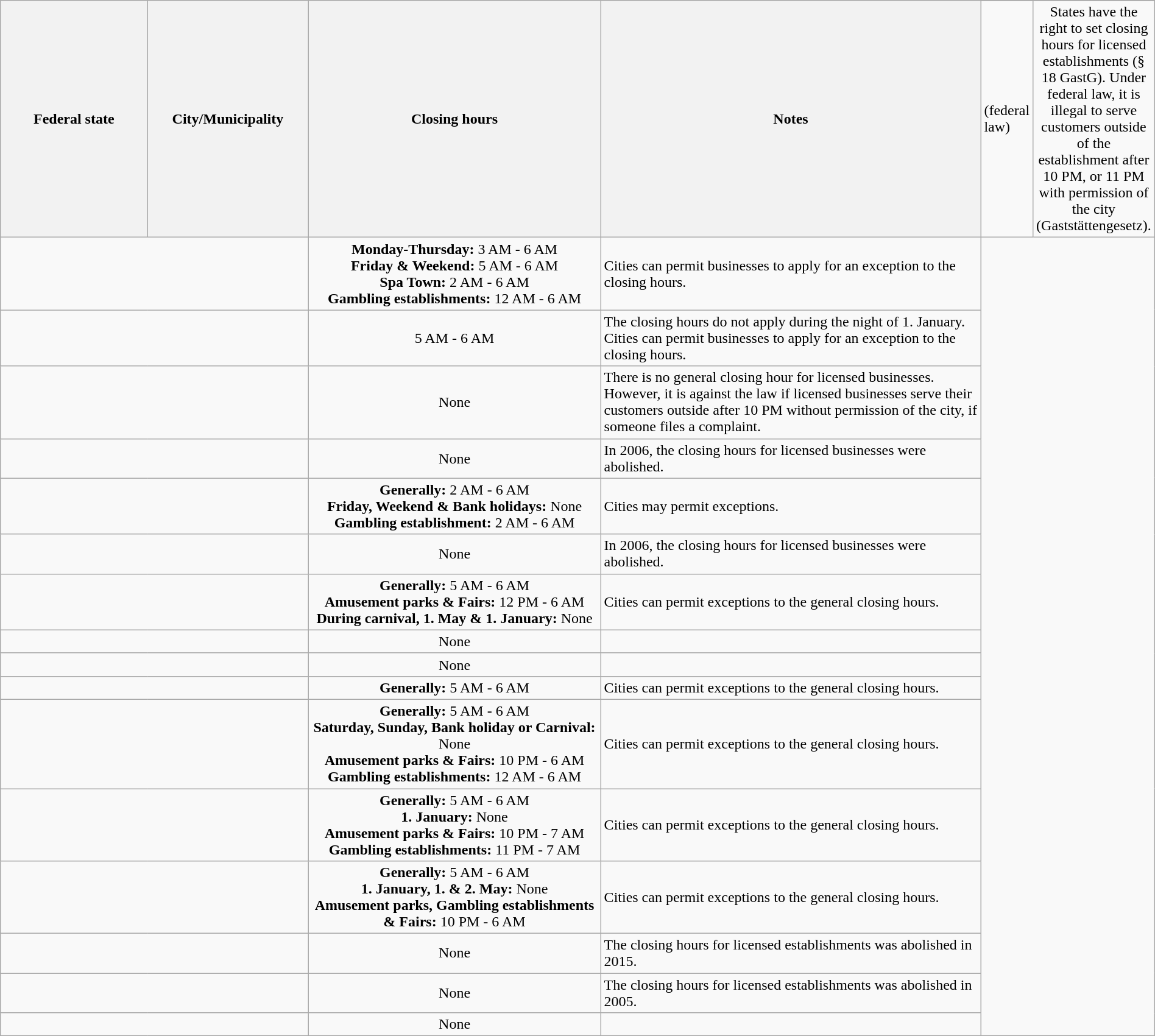<table class="wikitable sortable" style="width:100%;">
<tr>
<th rowspan=2 style="width:15%;">Federal state</th>
<th rowspan=2 style="width:15%;">City/Municipality</th>
<th rowspan=2 style="width:30%;">Closing hours</th>
<th rowspan=2 style="width:40%;">Notes</th>
</tr>
<tr>
<td colspan=2> (federal law)</td>
<td colspan=2 style="text-align:center;">States have the right to set closing hours for licensed establishments (§ 18 GastG). Under federal law, it is illegal to serve customers outside of the establishment after 10 PM, or 11 PM with permission of the city (Gaststättengesetz).</td>
</tr>
<tr>
<td colspan=2></td>
<td style="text-align:center;"><strong>Monday-Thursday:</strong> 3 AM - 6 AM<br><strong>Friday & Weekend:</strong> 5 AM - 6 AM<br><strong>Spa Town:</strong> 2 AM - 6 AM<br><strong>Gambling establishments:</strong> 12 AM - 6 AM</td>
<td>Cities can permit businesses to apply for an exception to the closing hours.</td>
</tr>
<tr>
<td colspan=2></td>
<td style="text-align:center;">5 AM - 6 AM</td>
<td>The closing hours do not apply during the night of 1. January. Cities can permit businesses to apply for an exception to the closing hours.</td>
</tr>
<tr>
<td colspan=2></td>
<td style="text-align:center;">None</td>
<td>There is no general closing hour for licensed businesses. However, it is against the law if licensed businesses serve their customers outside after 10 PM without permission of the city, if someone files a complaint.</td>
</tr>
<tr>
<td colspan=2></td>
<td style="text-align:center;">None</td>
<td>In 2006, the closing hours for licensed businesses were abolished.</td>
</tr>
<tr>
<td colspan=2></td>
<td style="text-align:center;"><strong>Generally:</strong> 2 AM - 6 AM<br><strong>Friday, Weekend & Bank holidays:</strong> None<br><strong>Gambling establishment:</strong> 2 AM - 6 AM</td>
<td>Cities may permit exceptions.</td>
</tr>
<tr>
<td colspan=2></td>
<td style="text-align:center;">None</td>
<td>In 2006, the closing hours for licensed businesses were abolished.</td>
</tr>
<tr>
<td colspan=2></td>
<td style="text-align:center;"><strong>Generally:</strong> 5 AM - 6 AM<br><strong>Amusement parks & Fairs:</strong> 12 PM - 6 AM<br><strong>During carnival, 1. May & 1. January:</strong> None</td>
<td>Cities can permit exceptions to the general closing hours.</td>
</tr>
<tr>
<td colspan=2></td>
<td style="text-align:center;">None</td>
<td></td>
</tr>
<tr>
<td colspan=2></td>
<td style="text-align:center;">None</td>
<td></td>
</tr>
<tr>
<td colspan=2></td>
<td style="text-align:center;"><strong>Generally:</strong> 5 AM - 6 AM<br></td>
<td>Cities can permit exceptions to the general closing hours.</td>
</tr>
<tr>
<td colspan=2></td>
<td style="text-align:center;"><strong>Generally:</strong> 5 AM - 6 AM<br><strong>Saturday, Sunday, Bank holiday or Carnival:</strong> None<br><strong>Amusement parks & Fairs:</strong> 10 PM - 6 AM<br><strong>Gambling establishments:</strong> 12 AM - 6 AM</td>
<td>Cities can permit exceptions to the general closing hours.</td>
</tr>
<tr>
<td colspan=2></td>
<td style="text-align:center;"><strong>Generally:</strong> 5 AM - 6 AM<br><strong>1. January:</strong> None<br><strong>Amusement parks & Fairs:</strong> 10 PM - 7 AM<br><strong>Gambling establishments:</strong> 11 PM - 7 AM</td>
<td>Cities can permit exceptions to the general closing hours.</td>
</tr>
<tr>
<td colspan=2></td>
<td style="text-align:center;"><strong>Generally:</strong> 5 AM - 6 AM<br><strong>1. January, 1. & 2. May:</strong> None<br><strong>Amusement parks, Gambling establishments & Fairs:</strong> 10 PM - 6 AM</td>
<td>Cities can permit exceptions to the general closing hours.</td>
</tr>
<tr>
<td colspan=2></td>
<td style="text-align:center;">None</td>
<td>The closing hours for licensed establishments was abolished in 2015.</td>
</tr>
<tr>
<td colspan=2></td>
<td style="text-align:center;">None</td>
<td>The closing hours for licensed establishments was abolished in 2005.</td>
</tr>
<tr>
<td colspan=2></td>
<td style="text-align:center;">None</td>
<td></td>
</tr>
</table>
